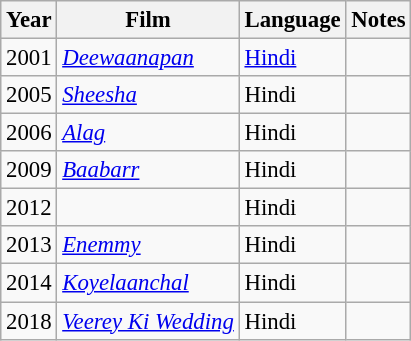<table class="wikitable sortable" style="font-size: 95%;">
<tr>
<th>Year</th>
<th>Film</th>
<th>Language</th>
<th>Notes</th>
</tr>
<tr>
<td>2001</td>
<td><em><a href='#'>Deewaanapan</a></em></td>
<td><a href='#'>Hindi</a></td>
<td></td>
</tr>
<tr>
<td>2005</td>
<td><em><a href='#'>Sheesha</a></em></td>
<td>Hindi</td>
<td></td>
</tr>
<tr>
<td>2006</td>
<td><em><a href='#'>Alag</a></em></td>
<td>Hindi</td>
<td></td>
</tr>
<tr>
<td>2009</td>
<td><em><a href='#'>Baabarr</a></em></td>
<td>Hindi</td>
<td></td>
</tr>
<tr>
<td>2012</td>
<td></td>
<td>Hindi</td>
<td></td>
</tr>
<tr>
<td>2013</td>
<td><em><a href='#'>Enemmy</a></em></td>
<td>Hindi</td>
<td></td>
</tr>
<tr>
<td>2014</td>
<td><em><a href='#'>Koyelaanchal</a></em></td>
<td>Hindi</td>
<td></td>
</tr>
<tr>
<td>2018</td>
<td><em><a href='#'>Veerey Ki Wedding</a></em></td>
<td>Hindi</td>
<td></td>
</tr>
</table>
